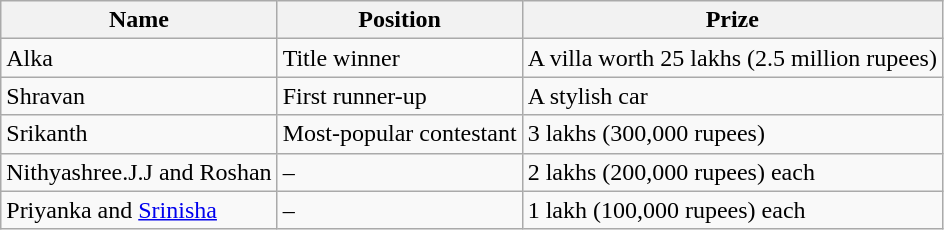<table class="wikitable">
<tr>
<th>Name</th>
<th>Position</th>
<th>Prize</th>
</tr>
<tr>
<td>Alka</td>
<td>Title winner</td>
<td>A villa worth 25 lakhs (2.5 million rupees)</td>
</tr>
<tr>
<td>Shravan</td>
<td>First runner-up</td>
<td>A stylish car</td>
</tr>
<tr>
<td>Srikanth</td>
<td>Most-popular contestant</td>
<td>3 lakhs (300,000 rupees)</td>
</tr>
<tr>
<td>Nithyashree.J.J and Roshan</td>
<td>–</td>
<td>2 lakhs (200,000 rupees) each</td>
</tr>
<tr>
<td>Priyanka and <a href='#'>Srinisha</a></td>
<td>–</td>
<td>1 lakh (100,000 rupees) each</td>
</tr>
</table>
